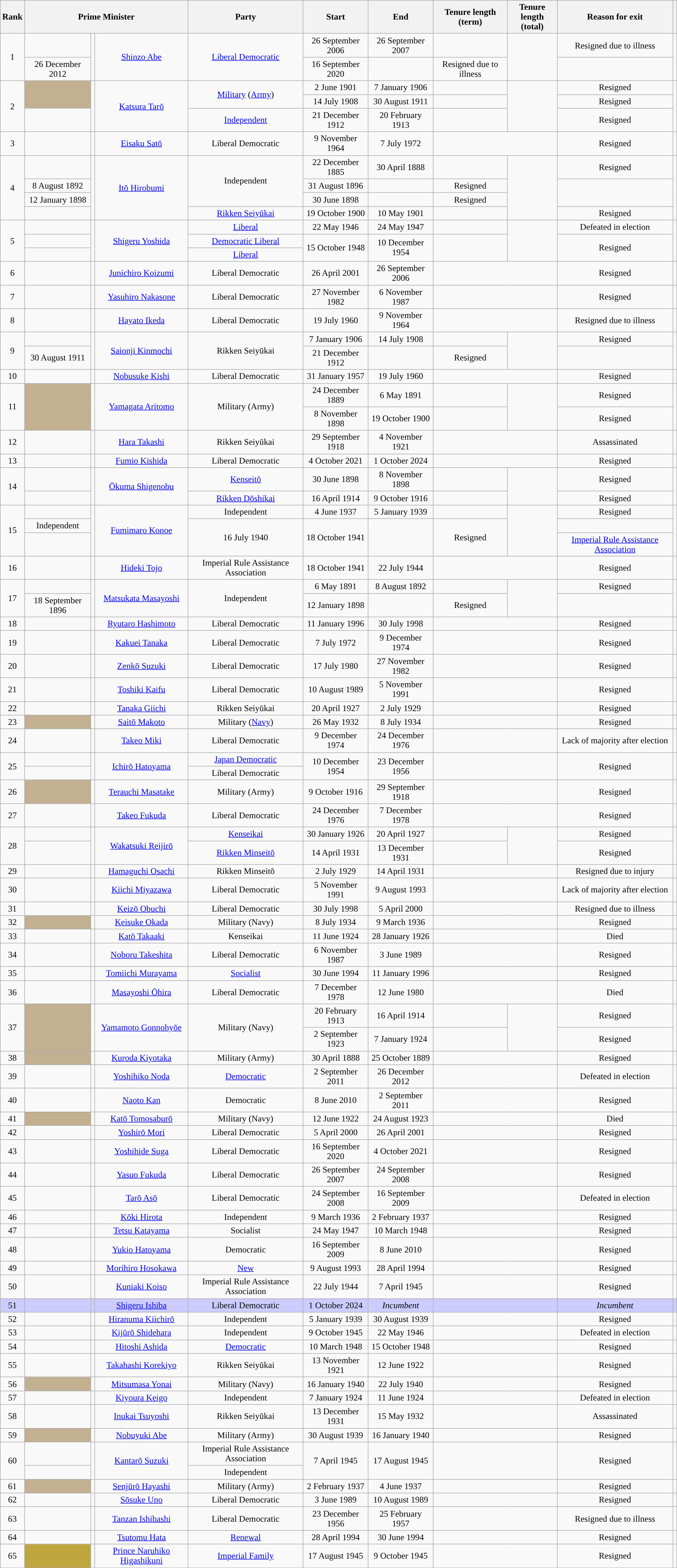<table class="wikitable sortable sticky-header-multi" style=text-align:center>
<tr>
<th>Rank</th>
<th colspan="3">Prime Minister</th>
<th>Party</th>
<th>Start</th>
<th>End</th>
<th>Tenure length<br>(term)</th>
<th>Tenure length<br>(total)</th>
<th>Reason for exit</th>
<th></th>
</tr>
<tr>
<td rowspan="2">1</td>
<td style="background:"></td>
<td rowspan="2"></td>
<td rowspan="2"><a href='#'>Shinzo Abe</a></td>
<td rowspan="2"><a href='#'>Liberal Democratic</a></td>
<td>26 September 2006</td>
<td>26 September 2007</td>
<td><em></em></td>
<td rowspan="2"></td>
<td>Resigned due to illness</td>
<td rowspan="2"></td>
</tr>
<tr>
<td>26 December 2012</td>
<td>16 September 2020</td>
<td><em></em></td>
<td>Resigned due to illness</td>
</tr>
<tr>
<td rowspan="3">2</td>
<td bgcolor="#C3B091" rowspan=2></td>
<td rowspan="3"></td>
<td rowspan="3"><a href='#'>Katsura Tarō</a></td>
<td rowspan="2"><a href='#'>Military</a> (<a href='#'>Army</a>)</td>
<td>2 June 1901</td>
<td>7 January 1906</td>
<td><em></em></td>
<td rowspan="3"></td>
<td>Resigned</td>
<td rowspan="3"></td>
</tr>
<tr>
<td>14 July 1908</td>
<td>30 August 1911</td>
<td><em></em></td>
<td>Resigned</td>
</tr>
<tr>
<td></td>
<td><a href='#'>Independent</a></td>
<td>21 December 1912</td>
<td>20 February 1913</td>
<td><em></em></td>
<td>Resigned</td>
</tr>
<tr>
<td>3</td>
<td style="background:"></td>
<td></td>
<td><a href='#'>Eisaku Satō</a></td>
<td>Liberal Democratic</td>
<td>9 November 1964</td>
<td>7 July 1972</td>
<td colspan=2></td>
<td>Resigned</td>
<td></td>
</tr>
<tr>
<td rowspan="4">4</td>
<td></td>
<td rowspan=4></td>
<td rowspan="4"><a href='#'>Itō Hirobumi</a></td>
<td rowspan=3>Independent</td>
<td>22 December 1885</td>
<td>30 April 1888</td>
<td><em></em></td>
<td rowspan="4"></td>
<td>Resigned</td>
<td rowspan=4></td>
</tr>
<tr>
<td>8 August 1892</td>
<td>31 August 1896</td>
<td><em></em></td>
<td>Resigned</td>
</tr>
<tr>
<td>12 January 1898</td>
<td>30 June 1898</td>
<td><em></em></td>
<td>Resigned</td>
</tr>
<tr>
<td></td>
<td><a href='#'>Rikken Seiyūkai</a></td>
<td>19 October 1900</td>
<td>10 May 1901</td>
<td><em></em></td>
<td>Resigned</td>
</tr>
<tr>
<td rowspan="3">5</td>
<td></td>
<td rowspan=3></td>
<td rowspan="3"><a href='#'>Shigeru Yoshida</a></td>
<td><a href='#'>Liberal</a></td>
<td>22 May 1946</td>
<td>24 May 1947</td>
<td><em></em></td>
<td rowspan="3"></td>
<td>Defeated in election</td>
<td rowspan="3"></td>
</tr>
<tr>
<td></td>
<td><a href='#'>Democratic Liberal</a></td>
<td rowspan=2>15 October 1948</td>
<td rowspan=2>10 December 1954</td>
<td rowspan=2><em></em></td>
<td rowspan=2>Resigned</td>
</tr>
<tr>
<td></td>
<td><a href='#'>Liberal</a></td>
</tr>
<tr>
<td>6</td>
<td style="background:"></td>
<td></td>
<td><a href='#'>Junichiro Koizumi</a></td>
<td>Liberal Democratic</td>
<td>26 April 2001</td>
<td>26 September 2006</td>
<td colspan=2></td>
<td>Resigned</td>
<td></td>
</tr>
<tr>
<td>7</td>
<td style="background:"></td>
<td></td>
<td><a href='#'>Yasuhiro Nakasone</a></td>
<td>Liberal Democratic</td>
<td>27 November 1982</td>
<td>6 November 1987</td>
<td colspan=2></td>
<td>Resigned</td>
<td></td>
</tr>
<tr>
<td>8</td>
<td style="background:"></td>
<td></td>
<td><a href='#'>Hayato Ikeda</a></td>
<td>Liberal Democratic</td>
<td>19 July 1960</td>
<td>9 November 1964</td>
<td colspan=2></td>
<td>Resigned due to illness</td>
<td></td>
</tr>
<tr>
<td rowspan="2">9</td>
<td></td>
<td rowspan=2></td>
<td rowspan="2"><a href='#'>Saionji Kinmochi</a></td>
<td rowspan="2">Rikken Seiyūkai</td>
<td>7 January 1906</td>
<td>14 July 1908</td>
<td><em></em></td>
<td rowspan=2></td>
<td>Resigned</td>
<td rowspan="2"></td>
</tr>
<tr>
<td>30 August 1911</td>
<td>21 December 1912</td>
<td><em></em></td>
<td>Resigned</td>
</tr>
<tr>
<td>10</td>
<td style="background:"></td>
<td></td>
<td><a href='#'>Nobusuke Kishi</a></td>
<td>Liberal Democratic</td>
<td>31 January 1957</td>
<td>19 July 1960</td>
<td colspan=2></td>
<td>Resigned</td>
<td></td>
</tr>
<tr>
<td rowspan="2">11</td>
<td bgcolor="#C3B091" rowspan=2></td>
<td rowspan=2></td>
<td rowspan="2"><a href='#'>Yamagata Aritomo</a></td>
<td rowspan="2">Military (Army)</td>
<td>24 December 1889</td>
<td>6 May 1891</td>
<td><em></em></td>
<td rowspan=2></td>
<td>Resigned</td>
<td rowspan="2"></td>
</tr>
<tr>
<td>8 November 1898</td>
<td>19 October 1900</td>
<td><em></em></td>
<td>Resigned</td>
</tr>
<tr>
<td>12</td>
<td></td>
<td></td>
<td><a href='#'>Hara Takashi</a></td>
<td>Rikken Seiyūkai</td>
<td>29 September 1918</td>
<td>4 November 1921</td>
<td colspan=2></td>
<td>Assassinated</td>
<td></td>
</tr>
<tr>
<td>13</td>
<td style="background:"></td>
<td></td>
<td><a href='#'>Fumio Kishida</a></td>
<td>Liberal Democratic</td>
<td>4 October 2021</td>
<td>1 October 2024</td>
<td colspan=2></td>
<td>Resigned</td>
<td></td>
</tr>
<tr>
<td rowspan="2">14</td>
<td></td>
<td rowspan=2></td>
<td rowspan="2"><a href='#'>Ōkuma Shigenobu</a></td>
<td><a href='#'>Kenseitō</a></td>
<td>30 June 1898</td>
<td>8 November 1898</td>
<td><em></em></td>
<td rowspan=2></td>
<td>Resigned</td>
<td rowspan="2"></td>
</tr>
<tr>
<td></td>
<td><a href='#'>Rikken Dōshikai</a></td>
<td>16 April 1914</td>
<td>9 October 1916</td>
<td><em></em></td>
<td>Resigned</td>
</tr>
<tr>
<td rowspan="3">15</td>
<td></td>
<td rowspan=3></td>
<td rowspan="3"><a href='#'>Fumimaro Konoe</a></td>
<td>Independent</td>
<td>4 June 1937</td>
<td>5 January 1939</td>
<td><em></em></td>
<td rowspan=3></td>
<td>Resigned</td>
<td rowspan="3"></td>
</tr>
<tr>
<td>Independent</td>
<td rowspan=2>16 July 1940</td>
<td rowspan=2>18 October 1941</td>
<td rowspan=2><em></em></td>
<td rowspan=2>Resigned</td>
</tr>
<tr>
<td style="background:"></td>
<td><a href='#'>Imperial Rule Assistance Association</a></td>
</tr>
<tr>
<td>16</td>
<td style="background:"></td>
<td></td>
<td><a href='#'>Hideki Tojo</a></td>
<td>Imperial Rule Assistance Association</td>
<td>18 October 1941</td>
<td>22 July 1944</td>
<td colspan=2></td>
<td>Resigned</td>
<td></td>
</tr>
<tr>
<td rowspan="2">17</td>
<td></td>
<td rowspan=2></td>
<td rowspan="2"><a href='#'>Matsukata Masayoshi</a></td>
<td rowspan=2>Independent</td>
<td>6 May 1891</td>
<td>8 August 1892</td>
<td><em></em></td>
<td rowspan=2></td>
<td>Resigned</td>
<td rowspan="2"></td>
</tr>
<tr>
<td>18 September 1896</td>
<td>12 January 1898</td>
<td><em></em></td>
<td>Resigned</td>
</tr>
<tr>
<td>18</td>
<td style="background:"></td>
<td></td>
<td><a href='#'>Ryutaro Hashimoto</a></td>
<td>Liberal Democratic</td>
<td>11 January 1996</td>
<td>30 July 1998</td>
<td colspan=2></td>
<td>Resigned</td>
<td></td>
</tr>
<tr>
<td>19</td>
<td style="background:"></td>
<td></td>
<td><a href='#'>Kakuei Tanaka</a></td>
<td>Liberal Democratic</td>
<td>7 July 1972</td>
<td>9 December 1974</td>
<td colspan=2></td>
<td>Resigned</td>
<td></td>
</tr>
<tr>
<td>20</td>
<td style="background:"></td>
<td></td>
<td><a href='#'>Zenkō Suzuki</a></td>
<td>Liberal Democratic</td>
<td>17 July 1980</td>
<td>27 November 1982</td>
<td colspan=2></td>
<td>Resigned</td>
<td></td>
</tr>
<tr>
<td>21</td>
<td style="background:"></td>
<td></td>
<td><a href='#'>Toshiki Kaifu</a></td>
<td>Liberal Democratic</td>
<td>10 August 1989</td>
<td>5 November 1991</td>
<td colspan=2></td>
<td>Resigned</td>
<td></td>
</tr>
<tr>
<td>22</td>
<td></td>
<td></td>
<td><a href='#'>Tanaka Giichi</a></td>
<td>Rikken Seiyūkai</td>
<td>20 April 1927</td>
<td>2 July 1929</td>
<td colspan=2></td>
<td>Resigned</td>
<td></td>
</tr>
<tr>
<td>23</td>
<td bgcolor="#C3B091"></td>
<td></td>
<td><a href='#'>Saitō Makoto</a></td>
<td>Military (<a href='#'>Navy</a>)</td>
<td>26 May 1932</td>
<td>8 July 1934</td>
<td colspan=2></td>
<td>Resigned</td>
<td></td>
</tr>
<tr>
<td>24</td>
<td style="background:"></td>
<td></td>
<td><a href='#'>Takeo Miki</a></td>
<td>Liberal Democratic</td>
<td>9 December 1974</td>
<td>24 December 1976</td>
<td colspan=2></td>
<td>Lack of majority after election</td>
<td></td>
</tr>
<tr>
<td rowspan=2>25</td>
<td style="background:"></td>
<td rowspan=2></td>
<td rowspan=2><a href='#'>Ichirō Hatoyama</a></td>
<td><a href='#'>Japan Democratic</a></td>
<td rowspan=2>10 December 1954</td>
<td rowspan=2>23 December 1956</td>
<td rowspan=2 colspan=2></td>
<td rowspan=2>Resigned</td>
<td rowspan=2></td>
</tr>
<tr>
<td style="background:"></td>
<td>Liberal Democratic</td>
</tr>
<tr>
<td>26</td>
<td bgcolor="#C3B091"></td>
<td></td>
<td><a href='#'>Terauchi Masatake</a></td>
<td>Military (Army)</td>
<td>9 October 1916</td>
<td>29 September 1918</td>
<td colspan=2></td>
<td>Resigned</td>
<td></td>
</tr>
<tr>
<td>27</td>
<td style="background:"></td>
<td></td>
<td><a href='#'>Takeo Fukuda</a></td>
<td>Liberal Democratic</td>
<td>24 December 1976</td>
<td>7 December 1978</td>
<td colspan=2></td>
<td>Resigned</td>
<td></td>
</tr>
<tr>
<td rowspan="2">28</td>
<td></td>
<td rowspan=2></td>
<td rowspan="2"><a href='#'>Wakatsuki Reijirō</a></td>
<td><a href='#'>Kenseikai</a></td>
<td>30 January 1926</td>
<td>20 April 1927</td>
<td><em></em></td>
<td rowspan=2></td>
<td>Resigned</td>
<td rowspan="2"></td>
</tr>
<tr>
<td></td>
<td><a href='#'>Rikken Minseitō</a></td>
<td>14 April 1931</td>
<td>13 December 1931</td>
<td><em></em></td>
<td>Resigned</td>
</tr>
<tr>
<td>29</td>
<td></td>
<td></td>
<td><a href='#'>Hamaguchi Osachi</a></td>
<td>Rikken Minseitō</td>
<td>2 July 1929</td>
<td>14 April 1931</td>
<td colspan=2></td>
<td>Resigned due to injury</td>
<td></td>
</tr>
<tr>
<td>30</td>
<td style="background:"></td>
<td></td>
<td><a href='#'>Kiichi Miyazawa</a></td>
<td>Liberal Democratic</td>
<td>5 November 1991</td>
<td>9 August 1993</td>
<td colspan=2></td>
<td>Lack of majority after election</td>
<td></td>
</tr>
<tr>
<td>31</td>
<td style="background:"></td>
<td></td>
<td><a href='#'>Keizō Obuchi</a></td>
<td>Liberal Democratic</td>
<td>30 July 1998</td>
<td>5 April 2000</td>
<td colspan=2></td>
<td>Resigned due to illness</td>
<td></td>
</tr>
<tr>
<td>32</td>
<td bgcolor="#C3B091"></td>
<td></td>
<td><a href='#'>Keisuke Okada</a></td>
<td>Military (Navy)</td>
<td>8 July 1934</td>
<td>9 March 1936</td>
<td colspan=2></td>
<td>Resigned</td>
<td></td>
</tr>
<tr>
<td>33</td>
<td></td>
<td></td>
<td><a href='#'>Katō Takaaki</a></td>
<td>Kenseikai</td>
<td>11 June 1924</td>
<td>28 January 1926</td>
<td colspan=2></td>
<td>Died</td>
<td></td>
</tr>
<tr>
<td>34</td>
<td style="background:"></td>
<td></td>
<td><a href='#'>Noboru Takeshita</a></td>
<td>Liberal Democratic</td>
<td>6 November 1987</td>
<td>3 June 1989</td>
<td colspan=2></td>
<td>Resigned</td>
<td></td>
</tr>
<tr>
<td>35</td>
<td style="background:"></td>
<td></td>
<td><a href='#'>Tomiichi Murayama</a></td>
<td><a href='#'>Socialist</a></td>
<td>30 June 1994</td>
<td>11 January 1996</td>
<td colspan=2></td>
<td>Resigned</td>
<td></td>
</tr>
<tr>
<td>36</td>
<td style="background:"></td>
<td></td>
<td><a href='#'>Masayoshi Ōhira</a></td>
<td>Liberal Democratic</td>
<td>7 December 1978</td>
<td>12 June 1980</td>
<td colspan=2></td>
<td>Died</td>
<td></td>
</tr>
<tr>
<td rowspan="2">37</td>
<td bgcolor="#C3B091" rowspan=2></td>
<td rowspan=2></td>
<td rowspan="2"><a href='#'>Yamamoto Gonnohyōe</a></td>
<td rowspan=2>Military (Navy)</td>
<td>20 February 1913</td>
<td>16 April 1914</td>
<td><em></em></td>
<td rowspan=2></td>
<td>Resigned</td>
<td rowspan="2"></td>
</tr>
<tr>
<td>2 September 1923</td>
<td>7 January 1924</td>
<td><em></em></td>
<td>Resigned</td>
</tr>
<tr>
<td>38</td>
<td bgcolor="#C3B091"></td>
<td></td>
<td><a href='#'>Kuroda Kiyotaka</a></td>
<td>Military (Army)</td>
<td>30 April 1888</td>
<td>25 October 1889</td>
<td colspan=2></td>
<td>Resigned</td>
<td></td>
</tr>
<tr>
<td>39</td>
<td style="background:"></td>
<td></td>
<td><a href='#'>Yoshihiko Noda</a></td>
<td><a href='#'>Democratic</a></td>
<td>2 September 2011</td>
<td>26 December 2012</td>
<td colspan=2></td>
<td>Defeated in election</td>
<td></td>
</tr>
<tr>
<td>40</td>
<td style="background:"></td>
<td></td>
<td><a href='#'>Naoto Kan</a></td>
<td>Democratic</td>
<td>8 June 2010</td>
<td>2 September 2011</td>
<td colspan=2></td>
<td>Resigned</td>
<td></td>
</tr>
<tr>
<td>41</td>
<td bgcolor="#C3B091"></td>
<td></td>
<td><a href='#'>Katō Tomosaburō</a></td>
<td>Military (Navy)</td>
<td>12 June 1922</td>
<td>24 August 1923</td>
<td colspan=2></td>
<td>Died</td>
<td></td>
</tr>
<tr>
<td>42</td>
<td style="background:"></td>
<td></td>
<td><a href='#'>Yoshirō Mori</a></td>
<td>Liberal Democratic</td>
<td>5 April 2000</td>
<td>26 April 2001</td>
<td colspan=2></td>
<td>Resigned</td>
<td></td>
</tr>
<tr>
<td>43</td>
<td style="background:"></td>
<td></td>
<td><a href='#'>Yoshihide Suga</a></td>
<td>Liberal Democratic</td>
<td>16 September 2020</td>
<td>4 October 2021</td>
<td colspan=2></td>
<td>Resigned</td>
<td></td>
</tr>
<tr>
<td>44</td>
<td style="background:"></td>
<td></td>
<td><a href='#'>Yasuo Fukuda</a></td>
<td>Liberal Democratic</td>
<td>26 September 2007</td>
<td>24 September 2008</td>
<td colspan=2></td>
<td>Resigned</td>
<td></td>
</tr>
<tr>
<td>45</td>
<td style="background:"></td>
<td></td>
<td><a href='#'>Tarō Asō</a></td>
<td>Liberal Democratic</td>
<td>24 September 2008</td>
<td>16 September 2009</td>
<td colspan=2></td>
<td>Defeated in election</td>
<td></td>
</tr>
<tr>
<td>46</td>
<td></td>
<td></td>
<td><a href='#'>Kōki Hirota</a></td>
<td>Independent</td>
<td>9 March 1936</td>
<td>2 February 1937</td>
<td colspan=2></td>
<td>Resigned</td>
<td></td>
</tr>
<tr>
<td>47</td>
<td style="background:"></td>
<td></td>
<td><a href='#'>Tetsu Katayama</a></td>
<td>Socialist</td>
<td>24 May 1947</td>
<td>10 March 1948</td>
<td colspan=2></td>
<td>Resigned</td>
<td></td>
</tr>
<tr>
<td>48</td>
<td style="background:"></td>
<td></td>
<td><a href='#'>Yukio Hatoyama</a></td>
<td>Democratic</td>
<td>16 September 2009</td>
<td>8 June 2010</td>
<td colspan=2></td>
<td>Resigned</td>
<td></td>
</tr>
<tr>
<td>49</td>
<td style="background:"></td>
<td></td>
<td><a href='#'>Morihiro Hosokawa</a></td>
<td><a href='#'>New</a></td>
<td>9 August 1993</td>
<td>28 April 1994</td>
<td colspan=2></td>
<td>Resigned</td>
<td></td>
</tr>
<tr>
<td>50</td>
<td style="background:"></td>
<td></td>
<td><a href='#'>Kuniaki Koiso</a></td>
<td>Imperial Rule Assistance Association</td>
<td>22 July 1944</td>
<td>7 April 1945</td>
<td colspan=2></td>
<td>Resigned</td>
<td></td>
</tr>
<tr bgcolor="ccccff">
<td>51</td>
<td style="background:"></td>
<td></td>
<td><a href='#'>Shigeru Ishiba</a></td>
<td>Liberal Democratic</td>
<td>1 October 2024</td>
<td><em>Incumbent</em></td>
<td colspan="2"></td>
<td><em>Incumbent</em></td>
<td></td>
</tr>
<tr>
<td>52</td>
<td></td>
<td></td>
<td><a href='#'>Hiranuma Kiichirō</a></td>
<td>Independent</td>
<td>5 January 1939</td>
<td>30 August 1939</td>
<td colspan=2></td>
<td>Resigned</td>
<td></td>
</tr>
<tr>
<td>53</td>
<td></td>
<td></td>
<td><a href='#'>Kijūrō Shidehara</a></td>
<td>Independent</td>
<td>9 October 1945</td>
<td>22 May 1946</td>
<td colspan=2></td>
<td>Defeated in election</td>
<td></td>
</tr>
<tr>
<td>54</td>
<td></td>
<td></td>
<td><a href='#'>Hitoshi Ashida</a></td>
<td><a href='#'>Democratic</a></td>
<td>10 March 1948</td>
<td>15 October 1948</td>
<td colspan=2></td>
<td>Resigned</td>
<td></td>
</tr>
<tr>
<td>55</td>
<td></td>
<td></td>
<td><a href='#'>Takahashi Korekiyo</a></td>
<td>Rikken Seiyūkai</td>
<td>13 November 1921</td>
<td>12 June 1922</td>
<td colspan=2></td>
<td>Resigned</td>
<td></td>
</tr>
<tr>
<td>56</td>
<td bgcolor="#C3B091"></td>
<td></td>
<td><a href='#'>Mitsumasa Yonai</a></td>
<td>Military (Navy)</td>
<td>16 January 1940</td>
<td>22 July 1940</td>
<td colspan=2></td>
<td>Resigned</td>
<td></td>
</tr>
<tr>
<td>57</td>
<td></td>
<td></td>
<td><a href='#'>Kiyoura Keigo</a></td>
<td>Independent</td>
<td>7 January 1924</td>
<td>11 June 1924</td>
<td colspan=2></td>
<td>Defeated in election</td>
<td></td>
</tr>
<tr>
<td>58</td>
<td></td>
<td></td>
<td><a href='#'>Inukai Tsuyoshi</a></td>
<td>Rikken Seiyūkai</td>
<td>13 December 1931</td>
<td>15 May 1932</td>
<td colspan=2></td>
<td>Assassinated</td>
<td></td>
</tr>
<tr>
<td>59</td>
<td bgcolor="#C3B091"></td>
<td></td>
<td><a href='#'>Nobuyuki Abe</a></td>
<td>Military (Army)</td>
<td>30 August 1939</td>
<td>16 January 1940</td>
<td colspan=2></td>
<td>Resigned</td>
<td></td>
</tr>
<tr>
<td rowspan=2>60</td>
<td style="background:"></td>
<td rowspan=2></td>
<td rowspan=2><a href='#'>Kantarō Suzuki</a></td>
<td>Imperial Rule Assistance Association</td>
<td rowspan=2>7 April 1945</td>
<td rowspan=2>17 August 1945</td>
<td rowspan=2 colspan=2></td>
<td rowspan=2>Resigned</td>
<td rowspan=2></td>
</tr>
<tr>
<td></td>
<td>Independent</td>
</tr>
<tr>
<td>61</td>
<td bgcolor="#C3B091"></td>
<td></td>
<td><a href='#'>Senjūrō Hayashi</a></td>
<td>Military (Army)</td>
<td>2 February 1937</td>
<td>4 June 1937</td>
<td colspan=2></td>
<td>Resigned</td>
<td></td>
</tr>
<tr>
<td>62</td>
<td style="background:"></td>
<td></td>
<td><a href='#'>Sōsuke Uno</a></td>
<td>Liberal Democratic</td>
<td>3 June 1989</td>
<td>10 August 1989</td>
<td colspan=2></td>
<td>Resigned</td>
<td></td>
</tr>
<tr>
<td>63</td>
<td style="background:"></td>
<td></td>
<td><a href='#'>Tanzan Ishibashi</a></td>
<td>Liberal Democratic</td>
<td>23 December 1956</td>
<td>25 February 1957</td>
<td colspan=2></td>
<td>Resigned due to illness</td>
<td></td>
</tr>
<tr>
<td>64</td>
<td style="background:"></td>
<td></td>
<td><a href='#'>Tsutomu Hata</a></td>
<td><a href='#'>Renewal</a></td>
<td>28 April 1994</td>
<td>30 June 1994</td>
<td colspan=2></td>
<td>Resigned</td>
<td></td>
</tr>
<tr>
<td>65</td>
<td bgcolor="#BFA63F"></td>
<td></td>
<td><a href='#'>Prince Naruhiko Higashikuni</a></td>
<td><a href='#'>Imperial Family</a></td>
<td>17 August 1945</td>
<td>9 October 1945</td>
<td colspan=2></td>
<td>Resigned</td>
<td></td>
</tr>
</table>
